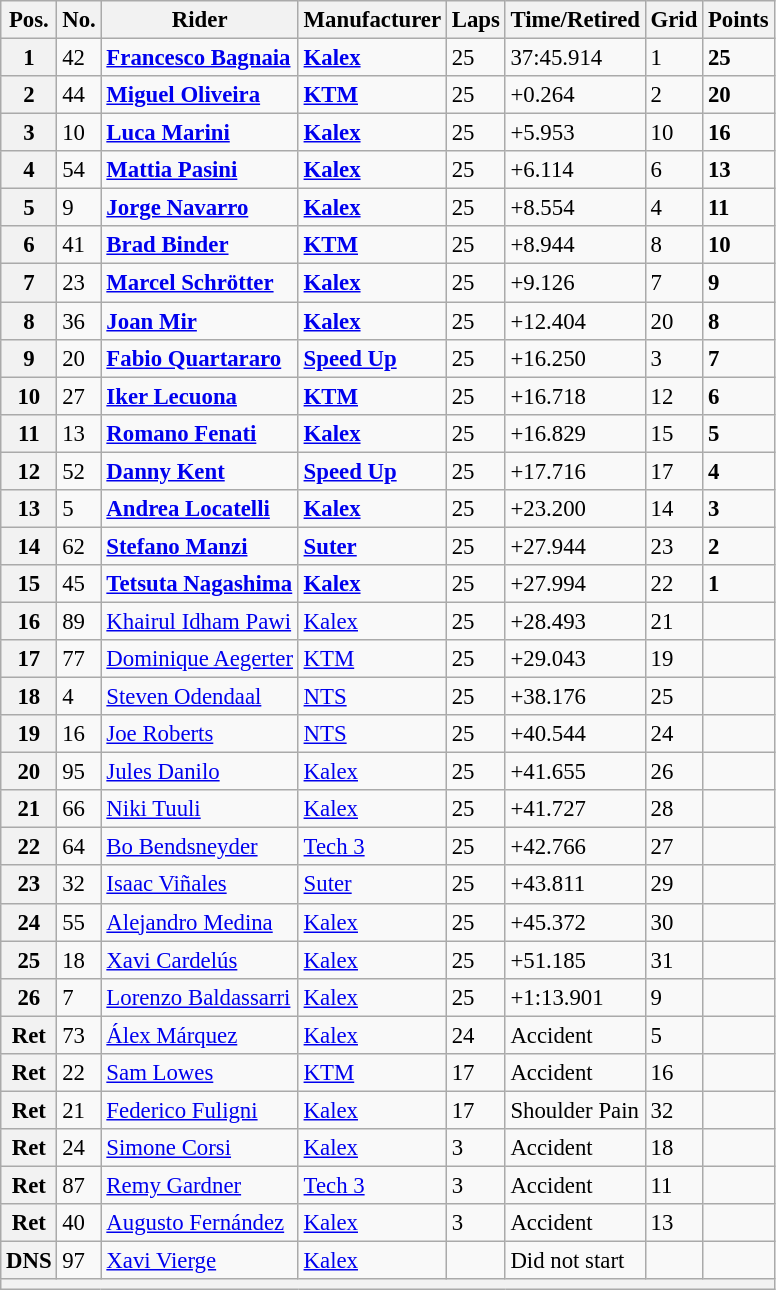<table class="wikitable" style="font-size: 95%;">
<tr>
<th>Pos.</th>
<th>No.</th>
<th>Rider</th>
<th>Manufacturer</th>
<th>Laps</th>
<th>Time/Retired</th>
<th>Grid</th>
<th>Points</th>
</tr>
<tr>
<th>1</th>
<td>42</td>
<td> <strong><a href='#'>Francesco Bagnaia</a></strong></td>
<td><strong><a href='#'>Kalex</a></strong></td>
<td>25</td>
<td>37:45.914</td>
<td>1</td>
<td><strong>25</strong></td>
</tr>
<tr>
<th>2</th>
<td>44</td>
<td> <strong><a href='#'>Miguel Oliveira</a></strong></td>
<td><strong><a href='#'>KTM</a></strong></td>
<td>25</td>
<td>+0.264</td>
<td>2</td>
<td><strong>20</strong></td>
</tr>
<tr>
<th>3</th>
<td>10</td>
<td> <strong><a href='#'>Luca Marini</a></strong></td>
<td><strong><a href='#'>Kalex</a></strong></td>
<td>25</td>
<td>+5.953</td>
<td>10</td>
<td><strong>16</strong></td>
</tr>
<tr>
<th>4</th>
<td>54</td>
<td> <strong><a href='#'>Mattia Pasini</a></strong></td>
<td><strong><a href='#'>Kalex</a></strong></td>
<td>25</td>
<td>+6.114</td>
<td>6</td>
<td><strong>13</strong></td>
</tr>
<tr>
<th>5</th>
<td>9</td>
<td> <strong><a href='#'>Jorge Navarro</a></strong></td>
<td><strong><a href='#'>Kalex</a></strong></td>
<td>25</td>
<td>+8.554</td>
<td>4</td>
<td><strong>11</strong></td>
</tr>
<tr>
<th>6</th>
<td>41</td>
<td> <strong><a href='#'>Brad Binder</a></strong></td>
<td><strong><a href='#'>KTM</a></strong></td>
<td>25</td>
<td>+8.944</td>
<td>8</td>
<td><strong>10</strong></td>
</tr>
<tr>
<th>7</th>
<td>23</td>
<td> <strong><a href='#'>Marcel Schrötter</a></strong></td>
<td><strong><a href='#'>Kalex</a></strong></td>
<td>25</td>
<td>+9.126</td>
<td>7</td>
<td><strong>9</strong></td>
</tr>
<tr>
<th>8</th>
<td>36</td>
<td> <strong><a href='#'>Joan Mir</a></strong></td>
<td><strong><a href='#'>Kalex</a></strong></td>
<td>25</td>
<td>+12.404</td>
<td>20</td>
<td><strong>8</strong></td>
</tr>
<tr>
<th>9</th>
<td>20</td>
<td> <strong><a href='#'>Fabio Quartararo</a></strong></td>
<td><strong><a href='#'>Speed Up</a></strong></td>
<td>25</td>
<td>+16.250</td>
<td>3</td>
<td><strong>7</strong></td>
</tr>
<tr>
<th>10</th>
<td>27</td>
<td> <strong><a href='#'>Iker Lecuona</a></strong></td>
<td><strong><a href='#'>KTM</a></strong></td>
<td>25</td>
<td>+16.718</td>
<td>12</td>
<td><strong>6</strong></td>
</tr>
<tr>
<th>11</th>
<td>13</td>
<td> <strong><a href='#'>Romano Fenati</a></strong></td>
<td><strong><a href='#'>Kalex</a></strong></td>
<td>25</td>
<td>+16.829</td>
<td>15</td>
<td><strong>5</strong></td>
</tr>
<tr>
<th>12</th>
<td>52</td>
<td> <strong><a href='#'>Danny Kent</a></strong></td>
<td><strong><a href='#'>Speed Up</a></strong></td>
<td>25</td>
<td>+17.716</td>
<td>17</td>
<td><strong>4</strong></td>
</tr>
<tr>
<th>13</th>
<td>5</td>
<td> <strong><a href='#'>Andrea Locatelli</a></strong></td>
<td><strong><a href='#'>Kalex</a></strong></td>
<td>25</td>
<td>+23.200</td>
<td>14</td>
<td><strong>3</strong></td>
</tr>
<tr>
<th>14</th>
<td>62</td>
<td> <strong><a href='#'>Stefano Manzi</a></strong></td>
<td><strong><a href='#'>Suter</a></strong></td>
<td>25</td>
<td>+27.944</td>
<td>23</td>
<td><strong>2</strong></td>
</tr>
<tr>
<th>15</th>
<td>45</td>
<td> <strong><a href='#'>Tetsuta Nagashima</a></strong></td>
<td><strong><a href='#'>Kalex</a></strong></td>
<td>25</td>
<td>+27.994</td>
<td>22</td>
<td><strong>1</strong></td>
</tr>
<tr>
<th>16</th>
<td>89</td>
<td> <a href='#'>Khairul Idham Pawi</a></td>
<td><a href='#'>Kalex</a></td>
<td>25</td>
<td>+28.493</td>
<td>21</td>
<td></td>
</tr>
<tr>
<th>17</th>
<td>77</td>
<td> <a href='#'>Dominique Aegerter</a></td>
<td><a href='#'>KTM</a></td>
<td>25</td>
<td>+29.043</td>
<td>19</td>
<td></td>
</tr>
<tr>
<th>18</th>
<td>4</td>
<td> <a href='#'>Steven Odendaal</a></td>
<td><a href='#'>NTS</a></td>
<td>25</td>
<td>+38.176</td>
<td>25</td>
<td></td>
</tr>
<tr>
<th>19</th>
<td>16</td>
<td> <a href='#'>Joe Roberts</a></td>
<td><a href='#'>NTS</a></td>
<td>25</td>
<td>+40.544</td>
<td>24</td>
<td></td>
</tr>
<tr>
<th>20</th>
<td>95</td>
<td> <a href='#'>Jules Danilo</a></td>
<td><a href='#'>Kalex</a></td>
<td>25</td>
<td>+41.655</td>
<td>26</td>
<td></td>
</tr>
<tr>
<th>21</th>
<td>66</td>
<td> <a href='#'>Niki Tuuli</a></td>
<td><a href='#'>Kalex</a></td>
<td>25</td>
<td>+41.727</td>
<td>28</td>
<td></td>
</tr>
<tr>
<th>22</th>
<td>64</td>
<td> <a href='#'>Bo Bendsneyder</a></td>
<td><a href='#'>Tech 3</a></td>
<td>25</td>
<td>+42.766</td>
<td>27</td>
<td></td>
</tr>
<tr>
<th>23</th>
<td>32</td>
<td> <a href='#'>Isaac Viñales</a></td>
<td><a href='#'>Suter</a></td>
<td>25</td>
<td>+43.811</td>
<td>29</td>
<td></td>
</tr>
<tr>
<th>24</th>
<td>55</td>
<td> <a href='#'>Alejandro Medina</a></td>
<td><a href='#'>Kalex</a></td>
<td>25</td>
<td>+45.372</td>
<td>30</td>
<td></td>
</tr>
<tr>
<th>25</th>
<td>18</td>
<td> <a href='#'>Xavi Cardelús</a></td>
<td><a href='#'>Kalex</a></td>
<td>25</td>
<td>+51.185</td>
<td>31</td>
<td></td>
</tr>
<tr>
<th>26</th>
<td>7</td>
<td> <a href='#'>Lorenzo Baldassarri</a></td>
<td><a href='#'>Kalex</a></td>
<td>25</td>
<td>+1:13.901</td>
<td>9</td>
<td></td>
</tr>
<tr>
<th>Ret</th>
<td>73</td>
<td> <a href='#'>Álex Márquez</a></td>
<td><a href='#'>Kalex</a></td>
<td>24</td>
<td>Accident</td>
<td>5</td>
<td></td>
</tr>
<tr>
<th>Ret</th>
<td>22</td>
<td> <a href='#'>Sam Lowes</a></td>
<td><a href='#'>KTM</a></td>
<td>17</td>
<td>Accident</td>
<td>16</td>
<td></td>
</tr>
<tr>
<th>Ret</th>
<td>21</td>
<td> <a href='#'>Federico Fuligni</a></td>
<td><a href='#'>Kalex</a></td>
<td>17</td>
<td>Shoulder Pain</td>
<td>32</td>
<td></td>
</tr>
<tr>
<th>Ret</th>
<td>24</td>
<td> <a href='#'>Simone Corsi</a></td>
<td><a href='#'>Kalex</a></td>
<td>3</td>
<td>Accident</td>
<td>18</td>
<td></td>
</tr>
<tr>
<th>Ret</th>
<td>87</td>
<td> <a href='#'>Remy Gardner</a></td>
<td><a href='#'>Tech 3</a></td>
<td>3</td>
<td>Accident</td>
<td>11</td>
<td></td>
</tr>
<tr>
<th>Ret</th>
<td>40</td>
<td> <a href='#'>Augusto Fernández</a></td>
<td><a href='#'>Kalex</a></td>
<td>3</td>
<td>Accident</td>
<td>13</td>
<td></td>
</tr>
<tr>
<th>DNS</th>
<td>97</td>
<td> <a href='#'>Xavi Vierge</a></td>
<td><a href='#'>Kalex</a></td>
<td></td>
<td>Did not start</td>
<td></td>
<td></td>
</tr>
<tr>
<th colspan=8></th>
</tr>
</table>
